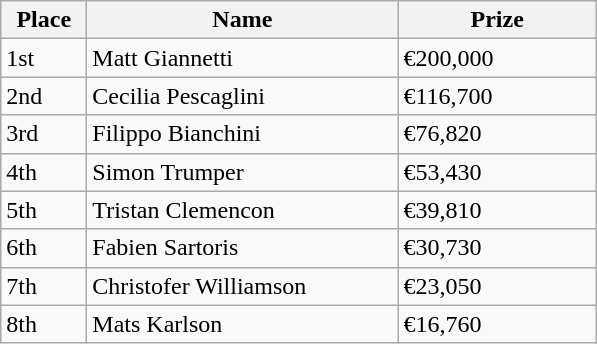<table class="wikitable">
<tr>
<th style="width:50px;">Place</th>
<th style="width:200px;">Name</th>
<th style="width:125px;">Prize</th>
</tr>
<tr>
<td>1st</td>
<td> Matt Giannetti</td>
<td>€200,000</td>
</tr>
<tr>
<td>2nd</td>
<td> Cecilia Pescaglini</td>
<td>€116,700</td>
</tr>
<tr>
<td>3rd</td>
<td> Filippo Bianchini</td>
<td>€76,820</td>
</tr>
<tr>
<td>4th</td>
<td> Simon Trumper</td>
<td>€53,430</td>
</tr>
<tr>
<td>5th</td>
<td> Tristan Clemencon</td>
<td>€39,810</td>
</tr>
<tr>
<td>6th</td>
<td> Fabien Sartoris</td>
<td>€30,730</td>
</tr>
<tr>
<td>7th</td>
<td> Christofer Williamson</td>
<td>€23,050</td>
</tr>
<tr>
<td>8th</td>
<td> Mats Karlson</td>
<td>€16,760</td>
</tr>
</table>
